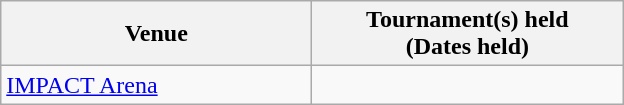<table class=wikitable>
<tr>
<th width=200>Venue</th>
<th width=200>Tournament(s) held<br>(Dates held)</th>
</tr>
<tr>
<td><a href='#'>IMPACT Arena</a></td>
<td></td>
</tr>
</table>
